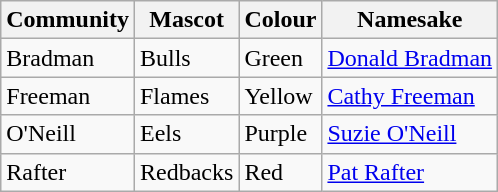<table class="wikitable">
<tr>
<th>Community</th>
<th>Mascot</th>
<th>Colour</th>
<th>Namesake</th>
</tr>
<tr>
<td>Bradman</td>
<td>Bulls</td>
<td>Green</td>
<td><a href='#'>Donald Bradman</a></td>
</tr>
<tr>
<td>Freeman</td>
<td>Flames</td>
<td>Yellow</td>
<td><a href='#'>Cathy Freeman</a></td>
</tr>
<tr>
<td>O'Neill</td>
<td>Eels</td>
<td>Purple</td>
<td><a href='#'>Suzie O'Neill</a></td>
</tr>
<tr>
<td>Rafter</td>
<td>Redbacks</td>
<td>Red</td>
<td><a href='#'>Pat Rafter</a></td>
</tr>
</table>
